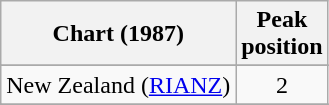<table class="wikitable sortable">
<tr>
<th>Chart (1987)</th>
<th>Peak<br>position</th>
</tr>
<tr>
</tr>
<tr>
</tr>
<tr>
</tr>
<tr>
<td>New Zealand (<a href='#'>RIANZ</a>)</td>
<td style="text-align:center;">2</td>
</tr>
<tr>
</tr>
<tr>
</tr>
<tr>
</tr>
</table>
